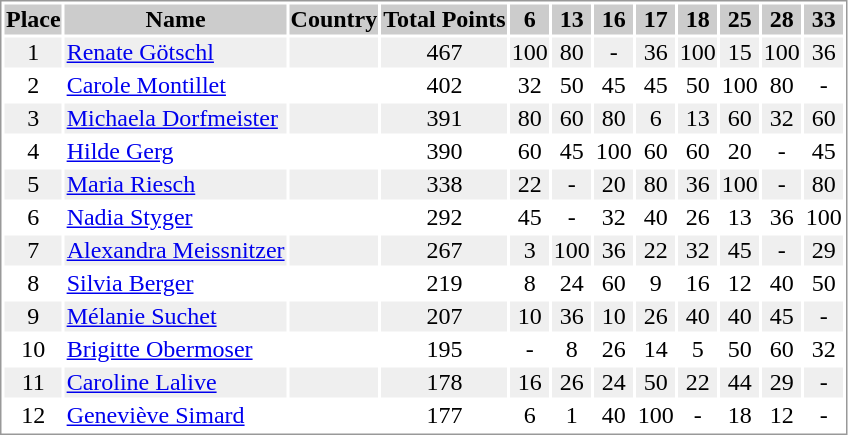<table border="0" style="border: 1px solid #999; background-color:#FFFFFF; text-align:center">
<tr align="center" bgcolor="#CCCCCC">
<th>Place</th>
<th>Name</th>
<th>Country</th>
<th>Total Points</th>
<th>6</th>
<th>13</th>
<th>16</th>
<th>17</th>
<th>18</th>
<th>25</th>
<th>28</th>
<th>33</th>
</tr>
<tr bgcolor="#EFEFEF">
<td>1</td>
<td align="left"><a href='#'>Renate Götschl</a></td>
<td align="left"></td>
<td>467</td>
<td>100</td>
<td>80</td>
<td>-</td>
<td>36</td>
<td>100</td>
<td>15</td>
<td>100</td>
<td>36</td>
</tr>
<tr>
<td>2</td>
<td align="left"><a href='#'>Carole Montillet</a></td>
<td align="left"></td>
<td>402</td>
<td>32</td>
<td>50</td>
<td>45</td>
<td>45</td>
<td>50</td>
<td>100</td>
<td>80</td>
<td>-</td>
</tr>
<tr bgcolor="#EFEFEF">
<td>3</td>
<td align="left"><a href='#'>Michaela Dorfmeister</a></td>
<td align="left"></td>
<td>391</td>
<td>80</td>
<td>60</td>
<td>80</td>
<td>6</td>
<td>13</td>
<td>60</td>
<td>32</td>
<td>60</td>
</tr>
<tr>
<td>4</td>
<td align="left"><a href='#'>Hilde Gerg</a></td>
<td align="left"></td>
<td>390</td>
<td>60</td>
<td>45</td>
<td>100</td>
<td>60</td>
<td>60</td>
<td>20</td>
<td>-</td>
<td>45</td>
</tr>
<tr bgcolor="#EFEFEF">
<td>5</td>
<td align="left"><a href='#'>Maria Riesch</a></td>
<td align="left"></td>
<td>338</td>
<td>22</td>
<td>-</td>
<td>20</td>
<td>80</td>
<td>36</td>
<td>100</td>
<td>-</td>
<td>80</td>
</tr>
<tr>
<td>6</td>
<td align="left"><a href='#'>Nadia Styger</a></td>
<td align="left"></td>
<td>292</td>
<td>45</td>
<td>-</td>
<td>32</td>
<td>40</td>
<td>26</td>
<td>13</td>
<td>36</td>
<td>100</td>
</tr>
<tr bgcolor="#EFEFEF">
<td>7</td>
<td align="left"><a href='#'>Alexandra Meissnitzer</a></td>
<td align="left"></td>
<td>267</td>
<td>3</td>
<td>100</td>
<td>36</td>
<td>22</td>
<td>32</td>
<td>45</td>
<td>-</td>
<td>29</td>
</tr>
<tr>
<td>8</td>
<td align="left"><a href='#'>Silvia Berger</a></td>
<td align="left"></td>
<td>219</td>
<td>8</td>
<td>24</td>
<td>60</td>
<td>9</td>
<td>16</td>
<td>12</td>
<td>40</td>
<td>50</td>
</tr>
<tr bgcolor="#EFEFEF">
<td>9</td>
<td align="left"><a href='#'>Mélanie Suchet</a></td>
<td align="left"></td>
<td>207</td>
<td>10</td>
<td>36</td>
<td>10</td>
<td>26</td>
<td>40</td>
<td>40</td>
<td>45</td>
<td>-</td>
</tr>
<tr>
<td>10</td>
<td align="left"><a href='#'>Brigitte Obermoser</a></td>
<td align="left"></td>
<td>195</td>
<td>-</td>
<td>8</td>
<td>26</td>
<td>14</td>
<td>5</td>
<td>50</td>
<td>60</td>
<td>32</td>
</tr>
<tr bgcolor="#EFEFEF">
<td>11</td>
<td align="left"><a href='#'>Caroline Lalive</a></td>
<td align="left"></td>
<td>178</td>
<td>16</td>
<td>26</td>
<td>24</td>
<td>50</td>
<td>22</td>
<td>44</td>
<td>29</td>
<td>-</td>
</tr>
<tr>
<td>12</td>
<td align="left"><a href='#'>Geneviève Simard</a></td>
<td align="left"></td>
<td>177</td>
<td>6</td>
<td>1</td>
<td>40</td>
<td>100</td>
<td>-</td>
<td>18</td>
<td>12</td>
<td>-</td>
</tr>
</table>
